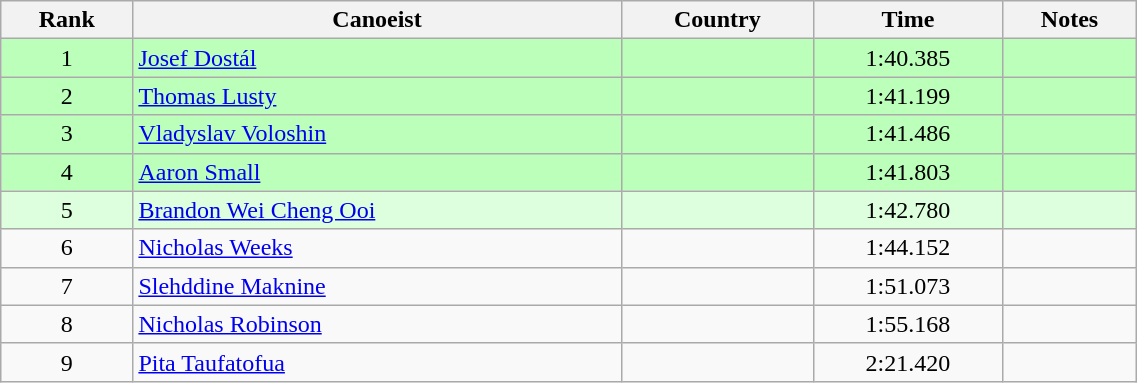<table class="wikitable" style="text-align:center;width: 60%">
<tr>
<th>Rank</th>
<th>Canoeist</th>
<th>Country</th>
<th>Time</th>
<th>Notes</th>
</tr>
<tr bgcolor=bbffbb>
<td>1</td>
<td align="left"><a href='#'>Josef Dostál</a></td>
<td align="left"></td>
<td>1:40.385</td>
<td></td>
</tr>
<tr bgcolor=bbffbb>
<td>2</td>
<td align="left"><a href='#'>Thomas Lusty</a></td>
<td align="left"></td>
<td>1:41.199</td>
<td></td>
</tr>
<tr bgcolor=bbffbb>
<td>3</td>
<td align="left"><a href='#'>Vladyslav Voloshin</a></td>
<td align="left"></td>
<td>1:41.486</td>
<td></td>
</tr>
<tr bgcolor=bbffbb>
<td>4</td>
<td align="left"><a href='#'>Aaron Small</a></td>
<td align="left"></td>
<td>1:41.803</td>
<td></td>
</tr>
<tr bgcolor=ddffdd>
<td>5</td>
<td align="left"><a href='#'>Brandon Wei Cheng Ooi</a></td>
<td align="left"></td>
<td>1:42.780</td>
<td></td>
</tr>
<tr>
<td>6</td>
<td align="left"><a href='#'>Nicholas Weeks</a></td>
<td align="left"></td>
<td>1:44.152</td>
<td></td>
</tr>
<tr>
<td>7</td>
<td align="left"><a href='#'>Slehddine Maknine</a></td>
<td align="left"></td>
<td>1:51.073</td>
<td></td>
</tr>
<tr>
<td>8</td>
<td align="left"><a href='#'>Nicholas Robinson</a></td>
<td align="left"></td>
<td>1:55.168</td>
<td></td>
</tr>
<tr>
<td>9</td>
<td align="left"><a href='#'>Pita Taufatofua</a></td>
<td align="left"></td>
<td>2:21.420</td>
<td></td>
</tr>
</table>
